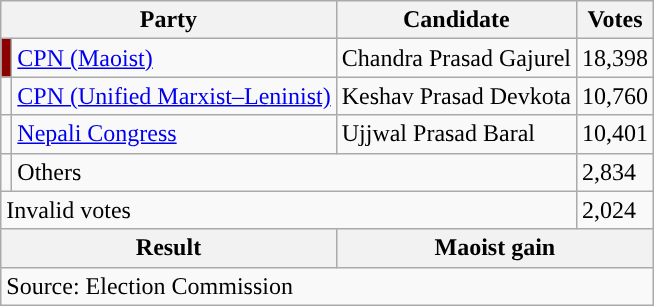<table class="wikitable">
<tr>
<th colspan="2">Party</th>
<th>Candidate</th>
<th>Votes</th>
</tr>
<tr>
<td style="background-color:darkred"></td>
<td><a href='#'>CPN (Maoist)</a></td>
<td>Chandra Prasad Gajurel</td>
<td>18,398</td>
</tr>
<tr>
<td style="background-color:"></td>
<td><a href='#'>CPN (Unified Marxist–Leninist)</a></td>
<td>Keshav Prasad Devkota</td>
<td>10,760</td>
</tr>
<tr>
<td style="background-color:"></td>
<td><a href='#'>Nepali Congress</a></td>
<td>Ujjwal Prasad Baral</td>
<td>10,401</td>
</tr>
<tr>
<td></td>
<td colspan="2">Others</td>
<td>2,834</td>
</tr>
<tr>
<td colspan="3">Invalid votes</td>
<td>2,024</td>
</tr>
<tr>
<th colspan="2">Result</th>
<th colspan="2">Maoist gain</th>
</tr>
<tr>
<td colspan="4">Source: Election Commission</td>
</tr>
</table>
